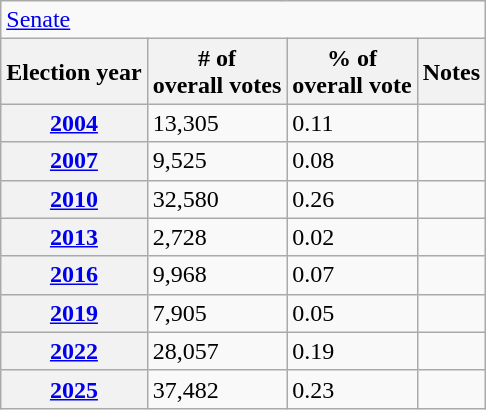<table class=wikitable>
<tr>
<td colspan=7><a href='#'>Senate</a></td>
</tr>
<tr>
<th>Election year</th>
<th># of<br>overall votes</th>
<th>% of<br>overall vote</th>
<th>Notes</th>
</tr>
<tr>
<th><a href='#'>2004</a></th>
<td>13,305</td>
<td>0.11</td>
<td></td>
</tr>
<tr>
<th><a href='#'>2007</a></th>
<td>9,525</td>
<td>0.08</td>
<td></td>
</tr>
<tr>
<th><a href='#'>2010</a></th>
<td>32,580</td>
<td>0.26</td>
<td></td>
</tr>
<tr>
<th><a href='#'>2013</a></th>
<td>2,728</td>
<td>0.02</td>
<td></td>
</tr>
<tr>
<th><a href='#'>2016</a></th>
<td>9,968</td>
<td>0.07</td>
<td></td>
</tr>
<tr>
<th><a href='#'>2019</a></th>
<td>7,905</td>
<td>0.05</td>
<td></td>
</tr>
<tr>
<th><a href='#'>2022</a></th>
<td>28,057</td>
<td>0.19</td>
<td></td>
</tr>
<tr>
<th><a href='#'>2025</a></th>
<td>37,482</td>
<td>0.23</td>
<td></td>
</tr>
</table>
